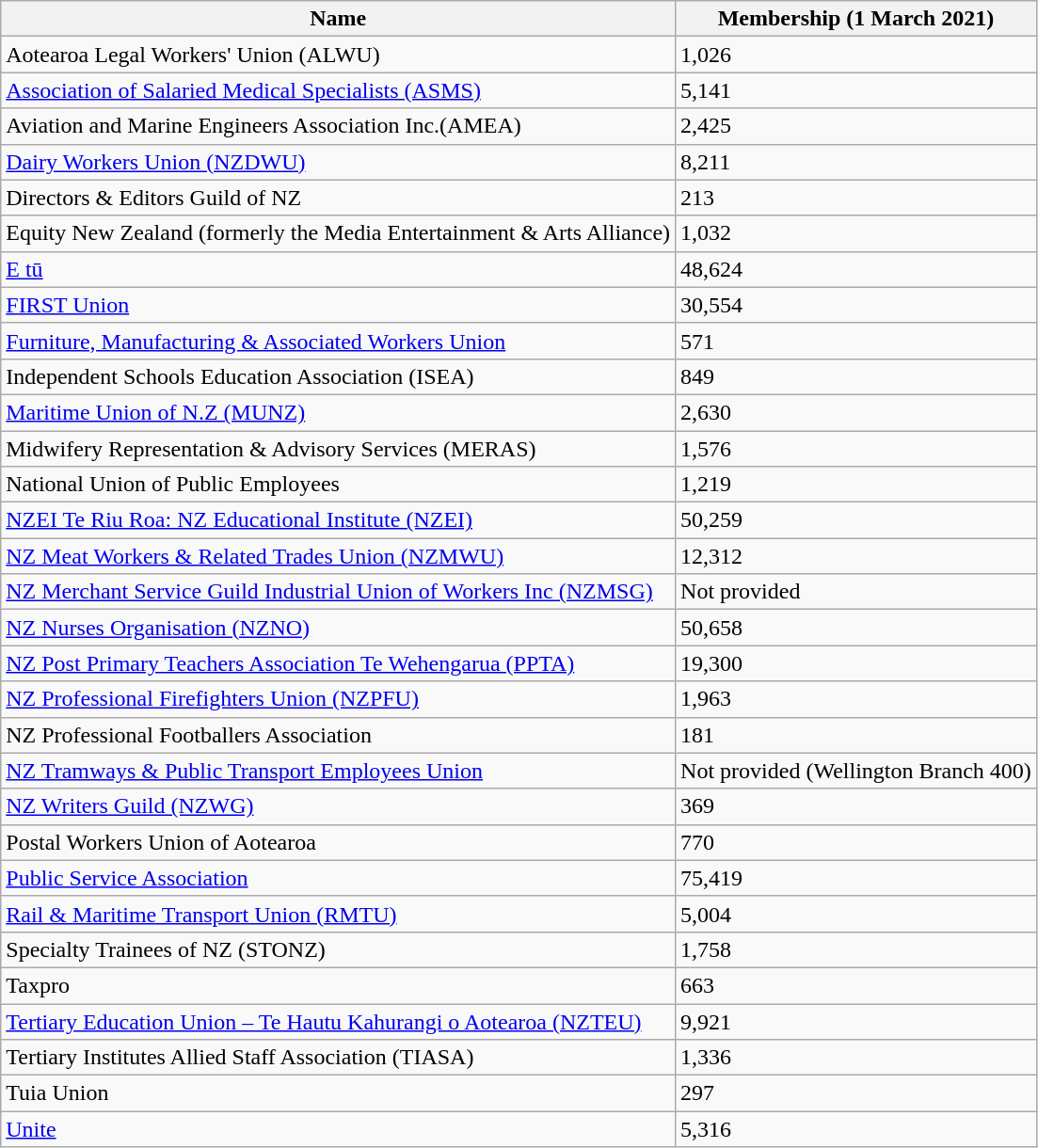<table class="wikitable sortable">
<tr>
<th>Name </th>
<th>Membership (1 March 2021) </th>
</tr>
<tr>
<td>Aotearoa Legal Workers' Union (ALWU)</td>
<td>1,026</td>
</tr>
<tr>
<td><a href='#'>Association of Salaried Medical Specialists (ASMS)</a></td>
<td>5,141</td>
</tr>
<tr>
<td>Aviation and Marine Engineers Association Inc.(AMEA)</td>
<td>2,425</td>
</tr>
<tr>
<td><a href='#'>Dairy Workers Union (NZDWU)</a></td>
<td>8,211</td>
</tr>
<tr>
<td>Directors & Editors Guild of NZ</td>
<td>213</td>
</tr>
<tr>
<td>Equity New Zealand (formerly the Media Entertainment & Arts Alliance)</td>
<td>1,032</td>
</tr>
<tr>
<td><a href='#'>E tū</a></td>
<td>48,624</td>
</tr>
<tr>
<td><a href='#'>FIRST Union</a></td>
<td>30,554</td>
</tr>
<tr>
<td><a href='#'>Furniture, Manufacturing & Associated Workers Union</a></td>
<td>571</td>
</tr>
<tr>
<td>Independent Schools Education Association (ISEA)</td>
<td>849</td>
</tr>
<tr>
<td><a href='#'>Maritime Union of N.Z (MUNZ)</a></td>
<td>2,630</td>
</tr>
<tr>
<td>Midwifery Representation & Advisory Services (MERAS)</td>
<td>1,576</td>
</tr>
<tr>
<td>National Union of Public Employees</td>
<td>1,219</td>
</tr>
<tr>
<td><a href='#'>NZEI Te Riu Roa: NZ Educational Institute (NZEI)</a></td>
<td>50,259</td>
</tr>
<tr>
<td><a href='#'>NZ Meat Workers & Related Trades Union (NZMWU)</a></td>
<td>12,312</td>
</tr>
<tr>
<td><a href='#'>NZ Merchant Service Guild Industrial Union of Workers Inc (NZMSG)</a></td>
<td>Not provided</td>
</tr>
<tr>
<td><a href='#'>NZ Nurses Organisation (NZNO)</a></td>
<td>50,658</td>
</tr>
<tr>
<td><a href='#'>NZ Post Primary Teachers Association Te Wehengarua (PPTA)</a></td>
<td>19,300</td>
</tr>
<tr>
<td><a href='#'>NZ Professional Firefighters Union (NZPFU)</a></td>
<td>1,963</td>
</tr>
<tr>
<td>NZ Professional Footballers Association</td>
<td>181</td>
</tr>
<tr>
<td><a href='#'>NZ Tramways & Public Transport Employees Union</a></td>
<td>Not provided (Wellington Branch 400)</td>
</tr>
<tr>
<td><a href='#'>NZ Writers Guild (NZWG)</a></td>
<td>369</td>
</tr>
<tr>
<td>Postal Workers Union of Aotearoa</td>
<td>770</td>
</tr>
<tr>
<td><a href='#'>Public Service Association</a></td>
<td>75,419</td>
</tr>
<tr>
<td><a href='#'>Rail & Maritime Transport Union (RMTU)</a></td>
<td>5,004</td>
</tr>
<tr>
<td>Specialty Trainees of NZ (STONZ)</td>
<td>1,758</td>
</tr>
<tr>
<td>Taxpro</td>
<td>663</td>
</tr>
<tr>
<td><a href='#'>Tertiary Education Union – Te Hautu Kahurangi o Aotearoa (NZTEU)</a></td>
<td>9,921</td>
</tr>
<tr>
<td>Tertiary Institutes Allied Staff Association (TIASA)</td>
<td>1,336</td>
</tr>
<tr>
<td>Tuia Union</td>
<td>297</td>
</tr>
<tr>
<td><a href='#'>Unite</a></td>
<td>5,316</td>
</tr>
</table>
